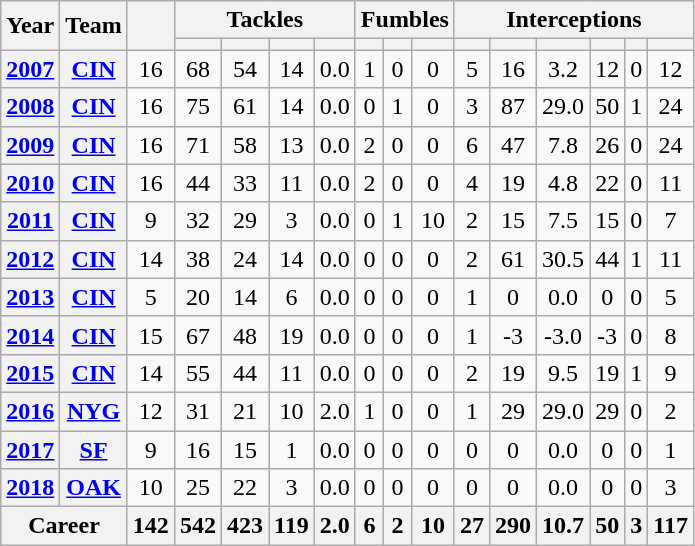<table class="wikitable sortable" style="text-align:center;">
<tr>
<th rowspan="2">Year</th>
<th rowspan="2">Team</th>
<th rowspan="2"></th>
<th colspan="4">Tackles</th>
<th colspan="3">Fumbles</th>
<th colspan="6">Interceptions</th>
</tr>
<tr>
<th></th>
<th></th>
<th></th>
<th></th>
<th></th>
<th></th>
<th></th>
<th></th>
<th></th>
<th></th>
<th></th>
<th></th>
<th></th>
</tr>
<tr>
<th><a href='#'>2007</a></th>
<th><a href='#'>CIN</a></th>
<td>16</td>
<td>68</td>
<td>54</td>
<td>14</td>
<td>0.0</td>
<td>1</td>
<td>0</td>
<td>0</td>
<td>5</td>
<td>16</td>
<td>3.2</td>
<td>12</td>
<td>0</td>
<td>12</td>
</tr>
<tr>
<th><a href='#'>2008</a></th>
<th><a href='#'>CIN</a></th>
<td>16</td>
<td>75</td>
<td>61</td>
<td>14</td>
<td>0.0</td>
<td>0</td>
<td>1</td>
<td>0</td>
<td>3</td>
<td>87</td>
<td>29.0</td>
<td>50</td>
<td>1</td>
<td>24</td>
</tr>
<tr>
<th><a href='#'>2009</a></th>
<th><a href='#'>CIN</a></th>
<td>16</td>
<td>71</td>
<td>58</td>
<td>13</td>
<td>0.0</td>
<td>2</td>
<td>0</td>
<td>0</td>
<td>6</td>
<td>47</td>
<td>7.8</td>
<td>26</td>
<td>0</td>
<td>24</td>
</tr>
<tr>
<th><a href='#'>2010</a></th>
<th><a href='#'>CIN</a></th>
<td>16</td>
<td>44</td>
<td>33</td>
<td>11</td>
<td>0.0</td>
<td>2</td>
<td>0</td>
<td>0</td>
<td>4</td>
<td>19</td>
<td>4.8</td>
<td>22</td>
<td>0</td>
<td>11</td>
</tr>
<tr>
<th><a href='#'>2011</a></th>
<th><a href='#'>CIN</a></th>
<td>9</td>
<td>32</td>
<td>29</td>
<td>3</td>
<td>0.0</td>
<td>0</td>
<td>1</td>
<td>10</td>
<td>2</td>
<td>15</td>
<td>7.5</td>
<td>15</td>
<td>0</td>
<td>7</td>
</tr>
<tr>
<th><a href='#'>2012</a></th>
<th><a href='#'>CIN</a></th>
<td>14</td>
<td>38</td>
<td>24</td>
<td>14</td>
<td>0.0</td>
<td>0</td>
<td>0</td>
<td>0</td>
<td>2</td>
<td>61</td>
<td>30.5</td>
<td>44</td>
<td>1</td>
<td>11</td>
</tr>
<tr>
<th><a href='#'>2013</a></th>
<th><a href='#'>CIN</a></th>
<td>5</td>
<td>20</td>
<td>14</td>
<td>6</td>
<td>0.0</td>
<td>0</td>
<td>0</td>
<td>0</td>
<td>1</td>
<td>0</td>
<td>0.0</td>
<td>0</td>
<td>0</td>
<td>5</td>
</tr>
<tr>
<th><a href='#'>2014</a></th>
<th><a href='#'>CIN</a></th>
<td>15</td>
<td>67</td>
<td>48</td>
<td>19</td>
<td>0.0</td>
<td>0</td>
<td>0</td>
<td>0</td>
<td>1</td>
<td>-3</td>
<td>-3.0</td>
<td>-3</td>
<td>0</td>
<td>8</td>
</tr>
<tr>
<th><a href='#'>2015</a></th>
<th><a href='#'>CIN</a></th>
<td>14</td>
<td>55</td>
<td>44</td>
<td>11</td>
<td>0.0</td>
<td>0</td>
<td>0</td>
<td>0</td>
<td>2</td>
<td>19</td>
<td>9.5</td>
<td>19</td>
<td>1</td>
<td>9</td>
</tr>
<tr>
<th><a href='#'>2016</a></th>
<th><a href='#'>NYG</a></th>
<td>12</td>
<td>31</td>
<td>21</td>
<td>10</td>
<td>2.0</td>
<td>1</td>
<td>0</td>
<td>0</td>
<td>1</td>
<td>29</td>
<td>29.0</td>
<td>29</td>
<td>0</td>
<td>2</td>
</tr>
<tr>
<th><a href='#'>2017</a></th>
<th><a href='#'>SF</a></th>
<td>9</td>
<td>16</td>
<td>15</td>
<td>1</td>
<td>0.0</td>
<td>0</td>
<td>0</td>
<td>0</td>
<td>0</td>
<td>0</td>
<td>0.0</td>
<td>0</td>
<td>0</td>
<td>1</td>
</tr>
<tr>
<th><a href='#'>2018</a></th>
<th><a href='#'>OAK</a></th>
<td>10</td>
<td>25</td>
<td>22</td>
<td>3</td>
<td>0.0</td>
<td>0</td>
<td>0</td>
<td>0</td>
<td>0</td>
<td>0</td>
<td>0.0</td>
<td>0</td>
<td>0</td>
<td>3</td>
</tr>
<tr>
<th colspan="2">Career</th>
<th>142</th>
<th>542</th>
<th>423</th>
<th>119</th>
<th>2.0</th>
<th>6</th>
<th>2</th>
<th>10</th>
<th>27</th>
<th>290</th>
<th>10.7</th>
<th>50</th>
<th>3</th>
<th>117</th>
</tr>
</table>
